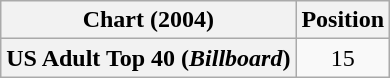<table class="wikitable plainrowheaders" style="text-align:center">
<tr>
<th>Chart (2004)</th>
<th>Position</th>
</tr>
<tr>
<th scope="row">US Adult Top 40 (<em>Billboard</em>)</th>
<td>15</td>
</tr>
</table>
